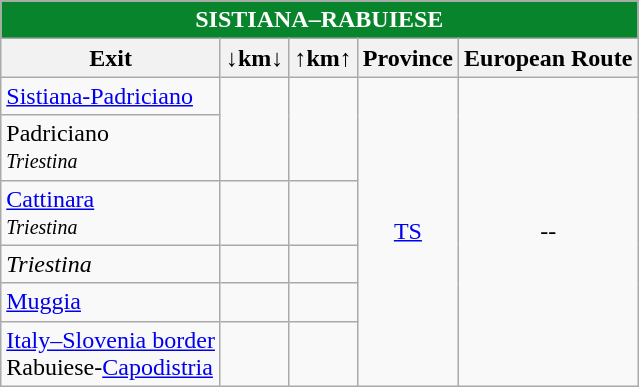<table class="wikitable">
<tr>
</tr>
<tr align="center" bgcolor="08842C" style="color: white;font-size:100%;">
<td colspan="6"> <strong>SISTIANA–RABUIESE</strong></td>
</tr>
<tr>
<th>Exit</th>
<th><strong>↓km↓</strong></th>
<th><strong>↑km↑</strong></th>
<th>Province</th>
<th>European Route</th>
</tr>
<tr>
<td>  <a href='#'>Sistiana-Padriciano</a></td>
<td rowspan="2" align="right"></td>
<td rowspan=2 align="right"></td>
<td rowspan=7 align="center"><a href='#'>TS</a></td>
<td rowspan=7 align="center">--</td>
</tr>
<tr>
<td> Padriciano<br> <small><em>Triestina</em></small><br></td>
</tr>
<tr>
<td> <a href='#'>Cattinara</a><br> <small><em>Triestina</em></small><br></td>
<td align="right"></td>
<td align="right"></td>
</tr>
<tr>
<td>   <em>Triestina</em></td>
<td align="right"></td>
<td align="right"></td>
</tr>
<tr>
<td> <a href='#'>Muggia</a></td>
<td align="right"></td>
<td align="right"></td>
</tr>
<tr>
<td>  <a href='#'>Italy–Slovenia border</a><br>   Rabuiese-<a href='#'>Capodistria</a></td>
<td align="right"></td>
<td align="right"></td>
</tr>
</table>
